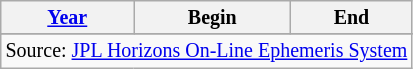<table class="wikitable" style="text-align: center; font-size:smaller;">
<tr>
<th><a href='#'>Year</a></th>
<th>Begin</th>
<th>End</th>
</tr>
<tr>
</tr>
<tr>
</tr>
<tr>
</tr>
<tr>
</tr>
<tr>
</tr>
<tr>
</tr>
<tr>
</tr>
<tr>
</tr>
<tr>
</tr>
<tr>
</tr>
<tr>
</tr>
<tr>
</tr>
<tr>
</tr>
<tr>
</tr>
<tr>
</tr>
<tr>
</tr>
<tr>
</tr>
<tr>
</tr>
<tr>
</tr>
<tr>
</tr>
<tr>
</tr>
<tr>
</tr>
<tr>
</tr>
<tr>
</tr>
<tr>
</tr>
<tr>
</tr>
<tr>
</tr>
<tr>
</tr>
<tr>
</tr>
<tr>
</tr>
<tr>
<td colspan=3>Source: <a href='#'>JPL Horizons On-Line Ephemeris System</a></td>
</tr>
</table>
